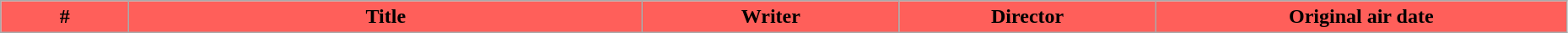<table class="wikitable plainrowheaders" style="width:98%;">
<tr>
<th style="background:#FF5F5A; width:5%;">#</th>
<th style="background:#FF5F5A; width:20%;">Title</th>
<th style="background:#FF5F5A; width:10%;">Writer</th>
<th style="background:#FF5F5A; width:10%;">Director</th>
<th style="background:#FF5F5A; width:16%;">Original air date<br>





</th>
</tr>
</table>
